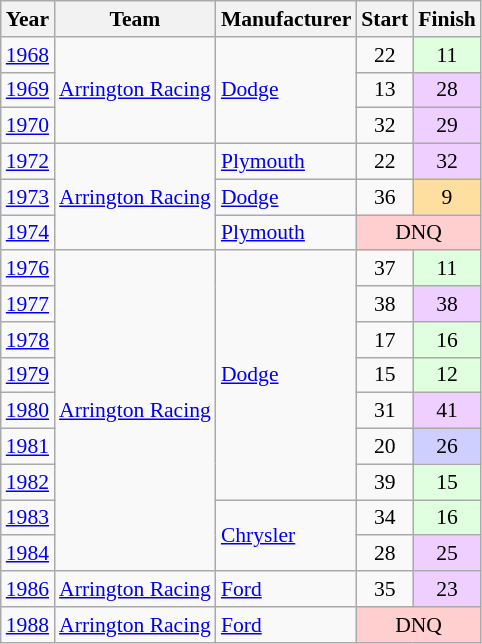<table class="wikitable" style="font-size: 90%;">
<tr>
<th>Year</th>
<th>Team</th>
<th>Manufacturer</th>
<th>Start</th>
<th>Finish</th>
</tr>
<tr>
<td><a href='#'>1968</a></td>
<td rowspan=3><a href='#'>Arrington Racing</a></td>
<td rowspan=3><a href='#'>Dodge</a></td>
<td align=center>22</td>
<td align=center style="background:#DFFFDF;">11</td>
</tr>
<tr>
<td><a href='#'>1969</a></td>
<td align=center>13</td>
<td align=center style="background:#EFCFFF;">28</td>
</tr>
<tr>
<td><a href='#'>1970</a></td>
<td align=center>32</td>
<td align=center style="background:#EFCFFF;">29</td>
</tr>
<tr>
<td><a href='#'>1972</a></td>
<td rowspan=3><a href='#'>Arrington Racing</a></td>
<td><a href='#'>Plymouth</a></td>
<td align=center>22</td>
<td align=center style="background:#EFCFFF;">32</td>
</tr>
<tr>
<td><a href='#'>1973</a></td>
<td><a href='#'>Dodge</a></td>
<td align=center>36</td>
<td align=center style="background:#FFDF9F;">9</td>
</tr>
<tr>
<td><a href='#'>1974</a></td>
<td><a href='#'>Plymouth</a></td>
<td colspan=2 align=center style="background:#FFCFCF;">DNQ</td>
</tr>
<tr>
<td><a href='#'>1976</a></td>
<td rowspan=9><a href='#'>Arrington Racing</a></td>
<td rowspan=7><a href='#'>Dodge</a></td>
<td align=center>37</td>
<td align=center style="background:#DFFFDF;">11</td>
</tr>
<tr>
<td><a href='#'>1977</a></td>
<td align=center>38</td>
<td align=center style="background:#EFCFFF;">38</td>
</tr>
<tr>
<td><a href='#'>1978</a></td>
<td align=center>17</td>
<td align=center style="background:#DFFFDF;">16</td>
</tr>
<tr>
<td><a href='#'>1979</a></td>
<td align=center>15</td>
<td align=center style="background:#DFFFDF;">12</td>
</tr>
<tr>
<td><a href='#'>1980</a></td>
<td align=center>31</td>
<td align=center style="background:#EFCFFF;">41</td>
</tr>
<tr>
<td><a href='#'>1981</a></td>
<td align=center>20</td>
<td align=center style="background:#CFCFFF;">26</td>
</tr>
<tr>
<td><a href='#'>1982</a></td>
<td align=center>39</td>
<td align=center style="background:#DFFFDF;">15</td>
</tr>
<tr>
<td><a href='#'>1983</a></td>
<td rowspan=2><a href='#'>Chrysler</a></td>
<td align=center>34</td>
<td align=center style="background:#DFFFDF;">16</td>
</tr>
<tr>
<td><a href='#'>1984</a></td>
<td align=center>28</td>
<td align=center style="background:#EFCFFF;">25</td>
</tr>
<tr>
<td><a href='#'>1986</a></td>
<td><a href='#'>Arrington Racing</a></td>
<td><a href='#'>Ford</a></td>
<td align=center>35</td>
<td align=center style="background:#EFCFFF;">23</td>
</tr>
<tr>
<td><a href='#'>1988</a></td>
<td><a href='#'>Arrington Racing</a></td>
<td><a href='#'>Ford</a></td>
<td colspan=2 align=center style="background:#FFCFCF;">DNQ</td>
</tr>
</table>
